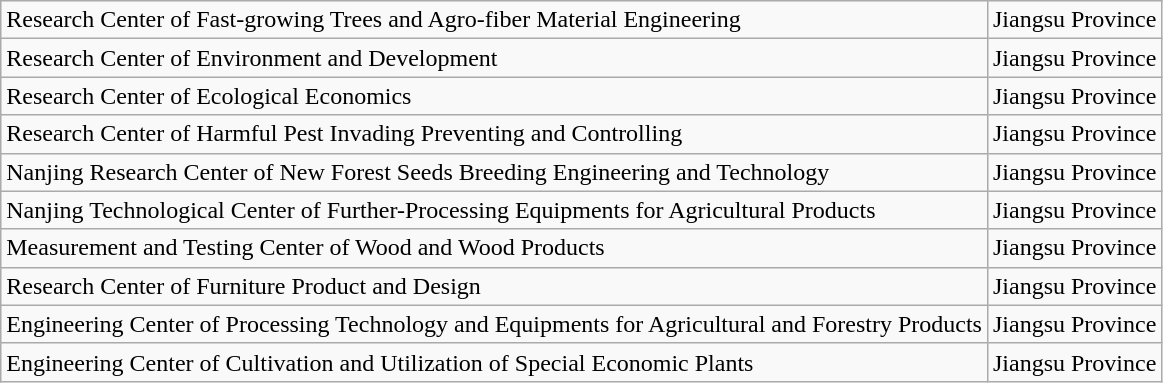<table class="wikitable">
<tr>
<td>Research Center of Fast-growing Trees and Agro-fiber Material Engineering</td>
<td>Jiangsu Province</td>
</tr>
<tr>
<td>Research Center of Environment and Development</td>
<td>Jiangsu Province</td>
</tr>
<tr>
<td>Research Center of Ecological Economics</td>
<td>Jiangsu Province</td>
</tr>
<tr>
<td>Research Center of Harmful Pest Invading Preventing and Controlling</td>
<td>Jiangsu Province</td>
</tr>
<tr>
<td>Nanjing Research Center of New Forest Seeds Breeding Engineering and Technology</td>
<td>Jiangsu Province</td>
</tr>
<tr>
<td>Nanjing Technological Center of Further-Processing Equipments for Agricultural Products</td>
<td>Jiangsu Province</td>
</tr>
<tr>
<td>Measurement and Testing Center of Wood and Wood Products</td>
<td>Jiangsu Province</td>
</tr>
<tr>
<td>Research Center of Furniture Product and Design</td>
<td>Jiangsu Province</td>
</tr>
<tr>
<td>Engineering Center of Processing Technology and Equipments for Agricultural and Forestry Products</td>
<td>Jiangsu Province</td>
</tr>
<tr>
<td>Engineering Center of Cultivation and Utilization of Special Economic Plants</td>
<td>Jiangsu Province</td>
</tr>
</table>
